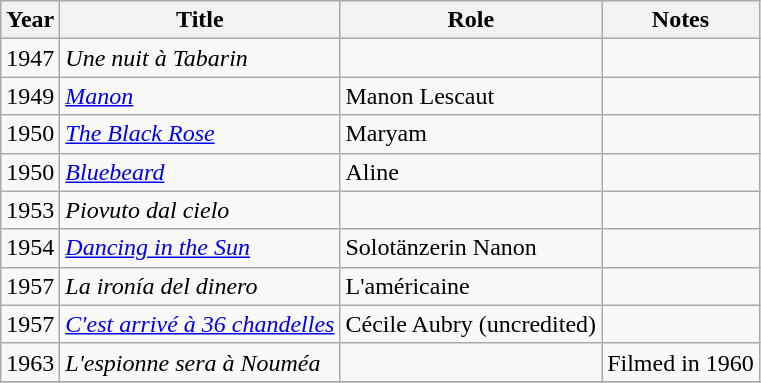<table class="wikitable sortable">
<tr>
<th>Year</th>
<th>Title</th>
<th>Role</th>
<th class="unsortable">Notes</th>
</tr>
<tr>
<td>1947</td>
<td><em>Une nuit à Tabarin</em></td>
<td></td>
<td></td>
</tr>
<tr>
<td>1949</td>
<td><em><a href='#'>Manon</a></em></td>
<td>Manon Lescaut</td>
<td></td>
</tr>
<tr>
<td>1950</td>
<td><em><a href='#'>The Black Rose</a></em></td>
<td>Maryam</td>
<td></td>
</tr>
<tr>
<td>1950</td>
<td><em><a href='#'>Bluebeard</a></em></td>
<td>Aline</td>
<td></td>
</tr>
<tr>
<td>1953</td>
<td><em>Piovuto dal cielo</em></td>
<td></td>
<td></td>
</tr>
<tr>
<td>1954</td>
<td><em><a href='#'>Dancing in the Sun</a></em></td>
<td>Solotänzerin Nanon</td>
<td></td>
</tr>
<tr>
<td>1957</td>
<td><em>La ironía del dinero</em></td>
<td>L'américaine</td>
<td></td>
</tr>
<tr>
<td>1957</td>
<td><em><a href='#'>C'est arrivé à 36 chandelles</a></em></td>
<td>Cécile Aubry (uncredited)</td>
<td></td>
</tr>
<tr>
<td>1963</td>
<td><em>L'espionne sera à Nouméa</em></td>
<td></td>
<td>Filmed in 1960</td>
</tr>
<tr>
</tr>
</table>
